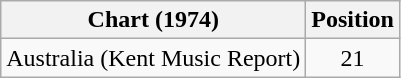<table class="wikitable">
<tr>
<th>Chart (1974)</th>
<th>Position</th>
</tr>
<tr>
<td>Australia (Kent Music Report)</td>
<td align="center">21</td>
</tr>
</table>
